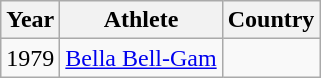<table class="wikitable sortable">
<tr>
<th>Year</th>
<th>Athlete</th>
<th>Country</th>
</tr>
<tr>
<td>1979</td>
<td><a href='#'>Bella Bell-Gam</a></td>
<td></td>
</tr>
</table>
